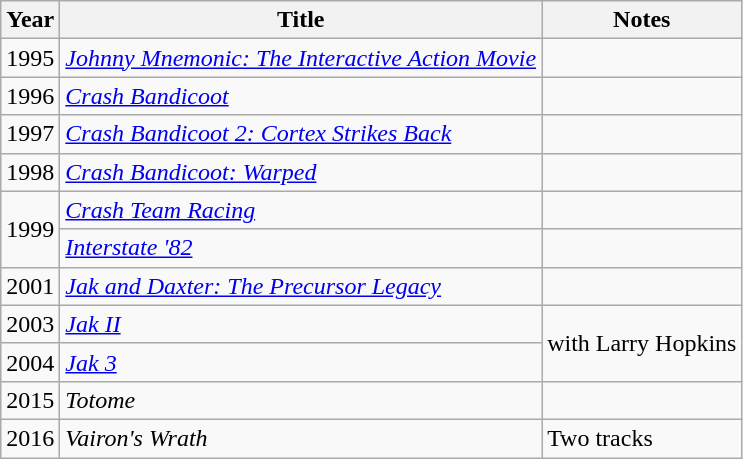<table class="wikitable">
<tr>
<th>Year</th>
<th>Title</th>
<th>Notes</th>
</tr>
<tr>
<td>1995</td>
<td><em><a href='#'>Johnny Mnemonic: The Interactive Action Movie</a></em></td>
<td></td>
</tr>
<tr>
<td>1996</td>
<td><em><a href='#'>Crash Bandicoot</a></em></td>
<td></td>
</tr>
<tr>
<td>1997</td>
<td><em><a href='#'>Crash Bandicoot 2: Cortex Strikes Back</a></em></td>
<td></td>
</tr>
<tr>
<td>1998</td>
<td><em><a href='#'>Crash Bandicoot: Warped</a></em></td>
<td></td>
</tr>
<tr>
<td rowspan="2">1999</td>
<td><em><a href='#'>Crash Team Racing</a></em></td>
<td></td>
</tr>
<tr>
<td><em><a href='#'>Interstate '82</a></em></td>
<td></td>
</tr>
<tr>
<td>2001</td>
<td><em><a href='#'>Jak and Daxter: The Precursor Legacy</a></em></td>
<td></td>
</tr>
<tr>
<td>2003</td>
<td><em><a href='#'>Jak II</a></em></td>
<td rowspan="2">with Larry Hopkins</td>
</tr>
<tr>
<td>2004</td>
<td><em><a href='#'>Jak 3</a></em></td>
</tr>
<tr>
<td>2015</td>
<td><em>Totome</em></td>
<td></td>
</tr>
<tr>
<td>2016</td>
<td><em>Vairon's Wrath</em></td>
<td>Two tracks</td>
</tr>
</table>
